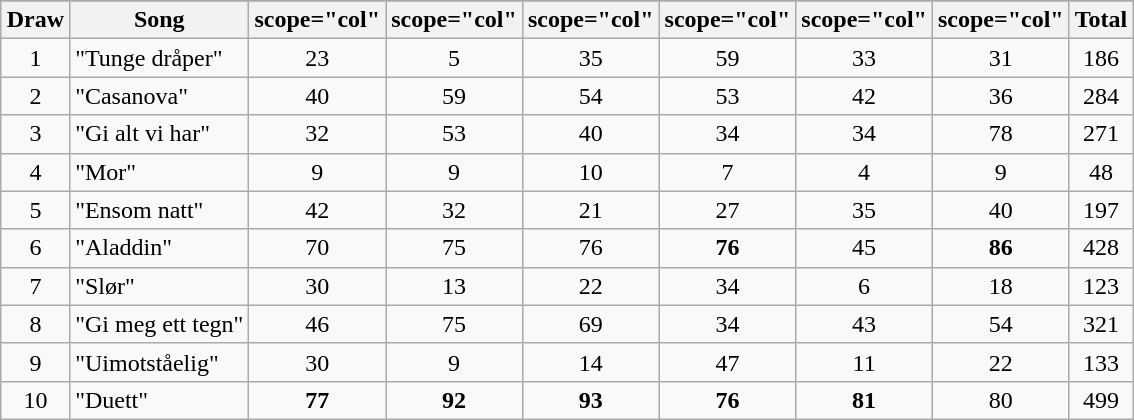<table class="wikitable plainrowheaders" style="margin: 1em auto 1em auto; text-align:center;">
<tr>
</tr>
<tr>
<th scope="col">Draw</th>
<th scope="col">Song</th>
<th>scope="col" </th>
<th>scope="col" </th>
<th>scope="col" </th>
<th>scope="col" </th>
<th>scope="col" </th>
<th>scope="col" </th>
<th scope="col">Total</th>
</tr>
<tr>
<td>1</td>
<td align="left">"Tunge dråper"</td>
<td>23</td>
<td>5</td>
<td>35</td>
<td>59</td>
<td>33</td>
<td>31</td>
<td>186</td>
</tr>
<tr>
<td>2</td>
<td align="left">"Casanova"</td>
<td>40</td>
<td>59</td>
<td>54</td>
<td>53</td>
<td>42</td>
<td>36</td>
<td>284</td>
</tr>
<tr>
<td>3</td>
<td align="left">"Gi alt vi har"</td>
<td>32</td>
<td>53</td>
<td>40</td>
<td>34</td>
<td>34</td>
<td>78</td>
<td>271</td>
</tr>
<tr>
<td>4</td>
<td align="left">"Mor"</td>
<td>9</td>
<td>9</td>
<td>10</td>
<td>7</td>
<td>4</td>
<td>9</td>
<td>48</td>
</tr>
<tr>
<td>5</td>
<td align="left">"Ensom natt"</td>
<td>42</td>
<td>32</td>
<td>21</td>
<td>27</td>
<td>35</td>
<td>40</td>
<td>197</td>
</tr>
<tr>
<td>6</td>
<td align="left">"Aladdin"</td>
<td>70</td>
<td>75</td>
<td>76</td>
<td><strong>76</strong></td>
<td>45</td>
<td><strong>86</strong></td>
<td>428</td>
</tr>
<tr>
<td>7</td>
<td align="left">"Slør"</td>
<td>30</td>
<td>13</td>
<td>22</td>
<td>34</td>
<td>6</td>
<td>18</td>
<td>123</td>
</tr>
<tr>
<td>8</td>
<td align="left">"Gi meg ett tegn"</td>
<td>46</td>
<td>75</td>
<td>69</td>
<td>34</td>
<td>43</td>
<td>54</td>
<td>321</td>
</tr>
<tr>
<td>9</td>
<td align="left">"Uimotståelig"</td>
<td>30</td>
<td>9</td>
<td>14</td>
<td>47</td>
<td>11</td>
<td>22</td>
<td>133</td>
</tr>
<tr>
<td>10</td>
<td align="left">"Duett"</td>
<td><strong>77</strong></td>
<td><strong>92</strong></td>
<td><strong>93</strong></td>
<td><strong>76</strong></td>
<td><strong>81</strong></td>
<td>80</td>
<td>499</td>
</tr>
</table>
